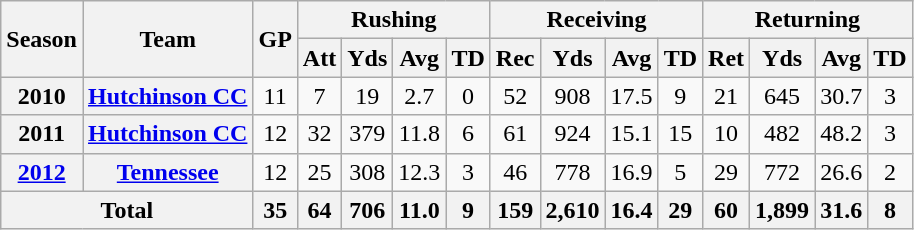<table class=wikitable style="text-align:center;">
<tr>
<th rowspan="2">Season</th>
<th rowspan="2">Team</th>
<th rowspan="2">GP</th>
<th colspan="4">Rushing</th>
<th colspan="4">Receiving</th>
<th colspan="4">Returning</th>
</tr>
<tr>
<th>Att</th>
<th>Yds</th>
<th>Avg</th>
<th>TD</th>
<th>Rec</th>
<th>Yds</th>
<th>Avg</th>
<th>TD</th>
<th>Ret</th>
<th>Yds</th>
<th>Avg</th>
<th>TD</th>
</tr>
<tr>
<th>2010</th>
<th><a href='#'>Hutchinson CC</a></th>
<td>11</td>
<td>7</td>
<td>19</td>
<td>2.7</td>
<td>0</td>
<td>52</td>
<td>908</td>
<td>17.5</td>
<td>9</td>
<td>21</td>
<td>645</td>
<td>30.7</td>
<td>3</td>
</tr>
<tr>
<th>2011</th>
<th><a href='#'>Hutchinson CC</a></th>
<td>12</td>
<td>32</td>
<td>379</td>
<td>11.8</td>
<td>6</td>
<td>61</td>
<td>924</td>
<td>15.1</td>
<td>15</td>
<td>10</td>
<td>482</td>
<td>48.2</td>
<td>3</td>
</tr>
<tr>
<th><a href='#'>2012</a></th>
<th><a href='#'>Tennessee</a></th>
<td>12</td>
<td>25</td>
<td>308</td>
<td>12.3</td>
<td>3</td>
<td>46</td>
<td>778</td>
<td>16.9</td>
<td>5</td>
<td>29</td>
<td>772</td>
<td>26.6</td>
<td>2</td>
</tr>
<tr>
<th colspan="2">Total</th>
<th>35</th>
<th>64</th>
<th>706</th>
<th>11.0</th>
<th>9</th>
<th>159</th>
<th>2,610</th>
<th>16.4</th>
<th>29</th>
<th>60</th>
<th>1,899</th>
<th>31.6</th>
<th>8</th>
</tr>
</table>
